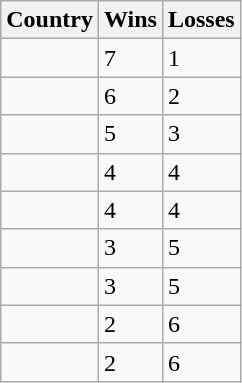<table class="wikitable">
<tr>
<th>Country</th>
<th>Wins</th>
<th>Losses</th>
</tr>
<tr>
<td></td>
<td>7</td>
<td>1</td>
</tr>
<tr>
<td></td>
<td>6</td>
<td>2</td>
</tr>
<tr>
<td></td>
<td>5</td>
<td>3</td>
</tr>
<tr>
<td></td>
<td>4</td>
<td>4</td>
</tr>
<tr>
<td></td>
<td>4</td>
<td>4</td>
</tr>
<tr>
<td></td>
<td>3</td>
<td>5</td>
</tr>
<tr>
<td></td>
<td>3</td>
<td>5</td>
</tr>
<tr>
<td></td>
<td>2</td>
<td>6</td>
</tr>
<tr>
<td></td>
<td>2</td>
<td>6</td>
</tr>
</table>
